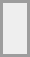<table align="center" border="0" cellpadding="4" cellspacing="4" style="border: 2px solid #9d9d9d;background-color:#eeeeee" valign="midlle">
<tr>
<td><br><div></div></td>
</tr>
</table>
